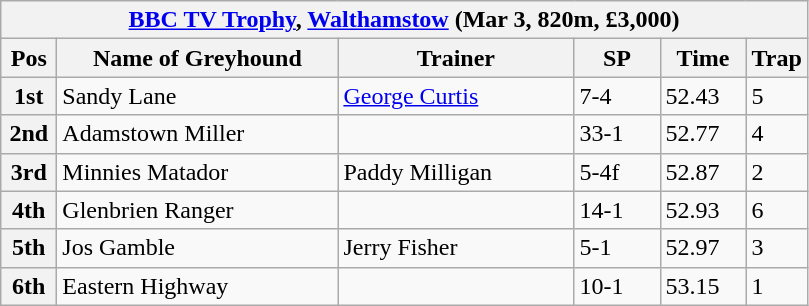<table class="wikitable">
<tr>
<th colspan="6"><a href='#'>BBC TV Trophy</a>, <a href='#'>Walthamstow</a> (Mar 3, 820m, £3,000)</th>
</tr>
<tr>
<th width=30>Pos</th>
<th width=180>Name of Greyhound</th>
<th width=150>Trainer</th>
<th width=50>SP</th>
<th width=50>Time</th>
<th width=30>Trap</th>
</tr>
<tr>
<th>1st</th>
<td>Sandy Lane</td>
<td><a href='#'>George Curtis</a></td>
<td>7-4</td>
<td>52.43</td>
<td>5</td>
</tr>
<tr>
<th>2nd</th>
<td>Adamstown Miller</td>
<td></td>
<td>33-1</td>
<td>52.77</td>
<td>4</td>
</tr>
<tr>
<th>3rd</th>
<td>Minnies Matador</td>
<td>Paddy Milligan</td>
<td>5-4f</td>
<td>52.87</td>
<td>2</td>
</tr>
<tr>
<th>4th</th>
<td>Glenbrien Ranger</td>
<td></td>
<td>14-1</td>
<td>52.93</td>
<td>6</td>
</tr>
<tr>
<th>5th</th>
<td>Jos Gamble</td>
<td>Jerry Fisher</td>
<td>5-1</td>
<td>52.97</td>
<td>3</td>
</tr>
<tr>
<th>6th</th>
<td>Eastern Highway</td>
<td></td>
<td>10-1</td>
<td>53.15</td>
<td>1</td>
</tr>
</table>
